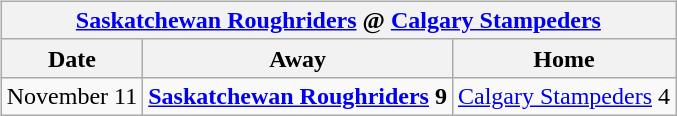<table cellspacing="10">
<tr>
<td valign="top"><br><table class="wikitable">
<tr>
<th colspan="4"><a href='#'>Saskatchewan Roughriders</a> @ <a href='#'>Calgary Stampeders</a></th>
</tr>
<tr>
<th>Date</th>
<th>Away</th>
<th>Home</th>
</tr>
<tr>
<td>November 11</td>
<td><strong><a href='#'>Saskatchewan Roughriders</a> 9</strong></td>
<td><a href='#'>Calgary Stampeders</a> 4</td>
</tr>
</table>
</td>
</tr>
</table>
